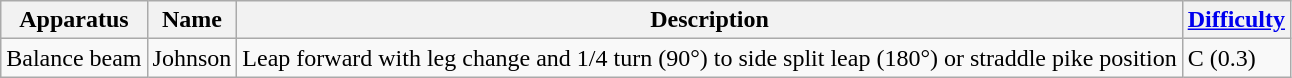<table class="wikitable">
<tr>
<th>Apparatus</th>
<th>Name</th>
<th>Description</th>
<th><a href='#'>Difficulty</a></th>
</tr>
<tr>
<td>Balance beam</td>
<td>Johnson</td>
<td>Leap forward with leg change and 1/4 turn (90°) to side split leap (180°) or straddle pike position</td>
<td>C (0.3)</td>
</tr>
</table>
